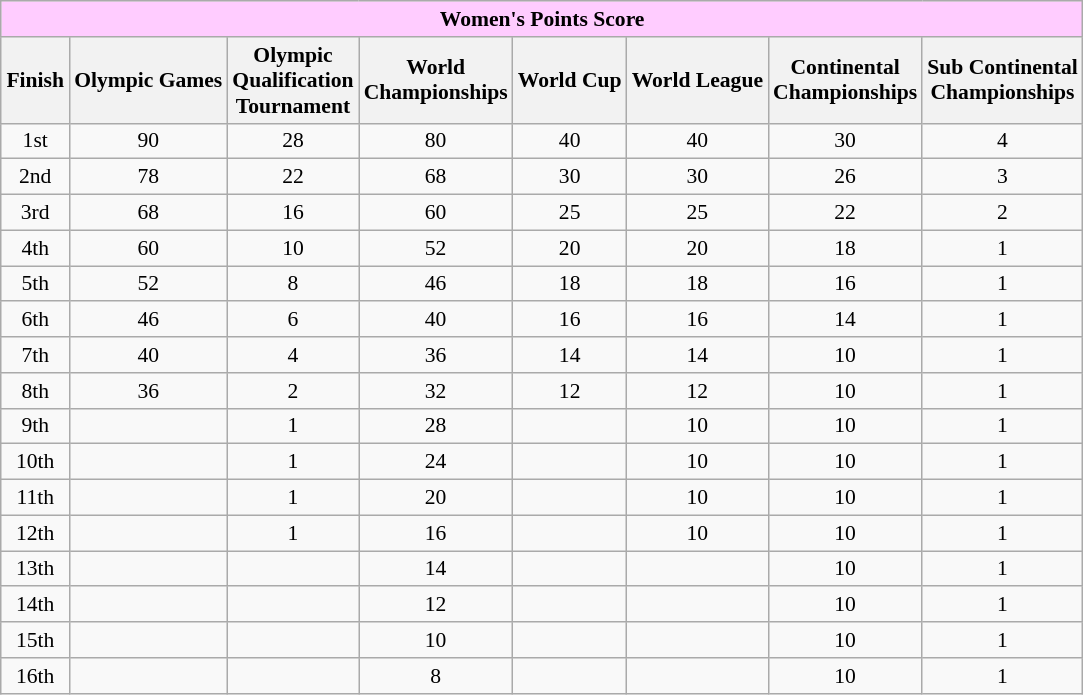<table class="wikitable" style="text-align: center; font-size: 90%; margin-left: 1em;">
<tr>
<th colspan="8" style="background-color: #ffccff;">Women's Points Score</th>
</tr>
<tr>
<th>Finish</th>
<th>Olympic Games</th>
<th>Olympic<br>Qualification<br>Tournament</th>
<th>World<br>Championships</th>
<th>World Cup</th>
<th>World League</th>
<th>Continental<br>Championships</th>
<th>Sub Continental<br>Championships</th>
</tr>
<tr>
<td>1st</td>
<td>90</td>
<td>28</td>
<td>80</td>
<td>40</td>
<td>40</td>
<td>30</td>
<td>4</td>
</tr>
<tr>
<td>2nd</td>
<td>78</td>
<td>22</td>
<td>68</td>
<td>30</td>
<td>30</td>
<td>26</td>
<td>3</td>
</tr>
<tr>
<td>3rd</td>
<td>68</td>
<td>16</td>
<td>60</td>
<td>25</td>
<td>25</td>
<td>22</td>
<td>2</td>
</tr>
<tr>
<td>4th</td>
<td>60</td>
<td>10</td>
<td>52</td>
<td>20</td>
<td>20</td>
<td>18</td>
<td>1</td>
</tr>
<tr>
<td>5th</td>
<td>52</td>
<td>8</td>
<td>46</td>
<td>18</td>
<td>18</td>
<td>16</td>
<td>1</td>
</tr>
<tr>
<td>6th</td>
<td>46</td>
<td>6</td>
<td>40</td>
<td>16</td>
<td>16</td>
<td>14</td>
<td>1</td>
</tr>
<tr>
<td>7th</td>
<td>40</td>
<td>4</td>
<td>36</td>
<td>14</td>
<td>14</td>
<td>10</td>
<td>1</td>
</tr>
<tr>
<td>8th</td>
<td>36</td>
<td>2</td>
<td>32</td>
<td>12</td>
<td>12</td>
<td>10</td>
<td>1</td>
</tr>
<tr>
<td>9th</td>
<td></td>
<td>1</td>
<td>28</td>
<td></td>
<td>10</td>
<td>10</td>
<td>1</td>
</tr>
<tr>
<td>10th</td>
<td></td>
<td>1</td>
<td>24</td>
<td></td>
<td>10</td>
<td>10</td>
<td>1</td>
</tr>
<tr>
<td>11th</td>
<td></td>
<td>1</td>
<td>20</td>
<td></td>
<td>10</td>
<td>10</td>
<td>1</td>
</tr>
<tr>
<td>12th</td>
<td></td>
<td>1</td>
<td>16</td>
<td></td>
<td>10</td>
<td>10</td>
<td>1</td>
</tr>
<tr>
<td>13th</td>
<td></td>
<td></td>
<td>14</td>
<td></td>
<td></td>
<td>10</td>
<td>1</td>
</tr>
<tr>
<td>14th</td>
<td></td>
<td></td>
<td>12</td>
<td></td>
<td></td>
<td>10</td>
<td>1</td>
</tr>
<tr>
<td>15th</td>
<td></td>
<td></td>
<td>10</td>
<td></td>
<td></td>
<td>10</td>
<td>1</td>
</tr>
<tr>
<td>16th</td>
<td></td>
<td></td>
<td>8</td>
<td></td>
<td></td>
<td>10</td>
<td>1</td>
</tr>
</table>
